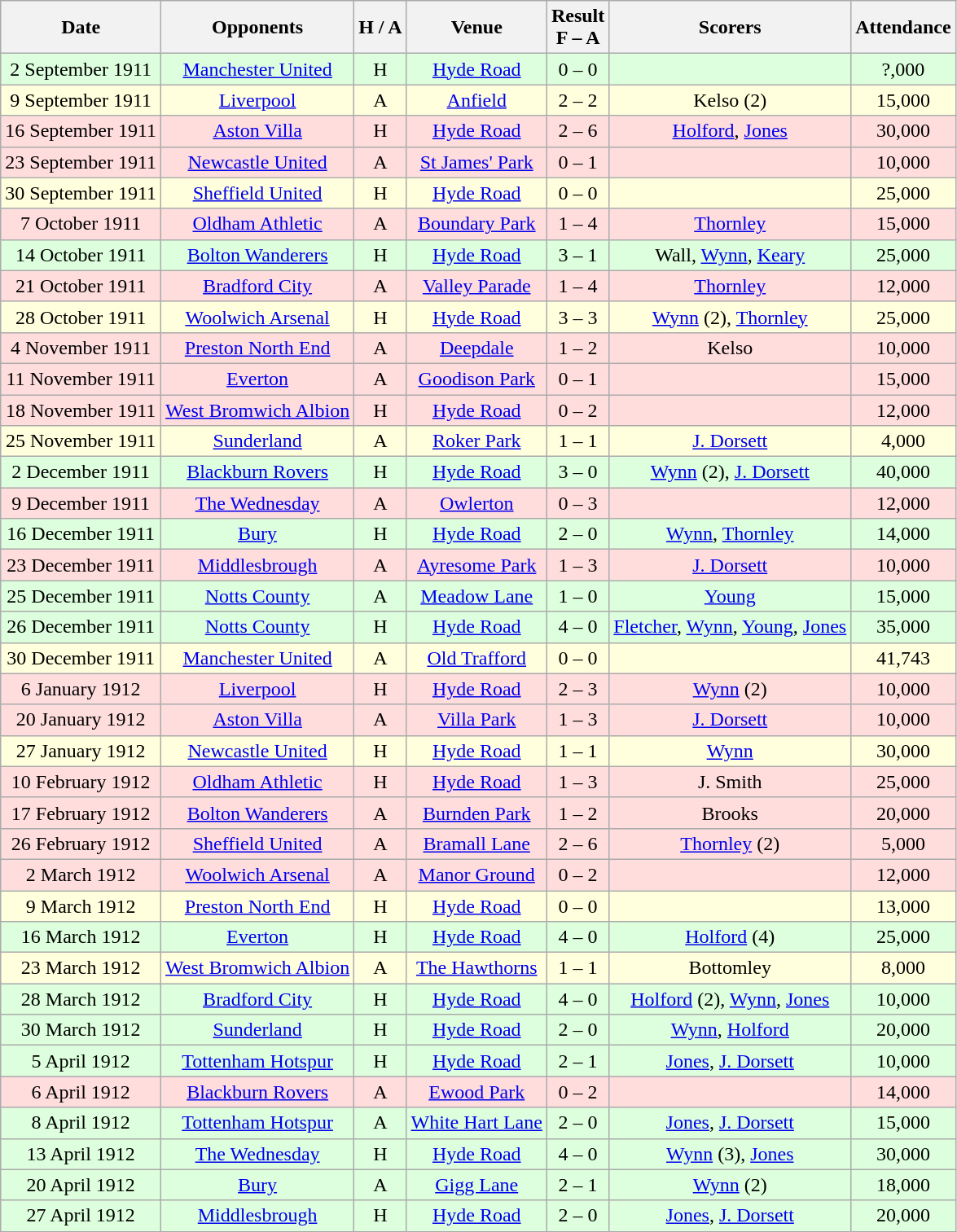<table class="wikitable" style="text-align:center">
<tr>
<th>Date</th>
<th>Opponents</th>
<th>H / A</th>
<th>Venue</th>
<th>Result<br>F – A</th>
<th>Scorers</th>
<th>Attendance</th>
</tr>
<tr bgcolor="#ddffdd">
<td>2 September 1911</td>
<td><a href='#'>Manchester United</a></td>
<td>H</td>
<td><a href='#'>Hyde Road</a></td>
<td>0 – 0</td>
<td></td>
<td>?,000</td>
</tr>
<tr bgcolor="#ffffdd">
<td>9 September 1911</td>
<td><a href='#'>Liverpool</a></td>
<td>A</td>
<td><a href='#'>Anfield</a></td>
<td>2 – 2</td>
<td>Kelso (2)</td>
<td>15,000</td>
</tr>
<tr bgcolor="#ffdddd">
<td>16 September 1911</td>
<td><a href='#'>Aston Villa</a></td>
<td>H</td>
<td><a href='#'>Hyde Road</a></td>
<td>2 – 6</td>
<td><a href='#'>Holford</a>, <a href='#'>Jones</a></td>
<td>30,000</td>
</tr>
<tr bgcolor="#ffdddd">
<td>23 September 1911</td>
<td><a href='#'>Newcastle United</a></td>
<td>A</td>
<td><a href='#'>St James' Park</a></td>
<td>0 – 1</td>
<td></td>
<td>10,000</td>
</tr>
<tr bgcolor="#ffffdd">
<td>30 September 1911</td>
<td><a href='#'>Sheffield United</a></td>
<td>H</td>
<td><a href='#'>Hyde Road</a></td>
<td>0 – 0</td>
<td></td>
<td>25,000</td>
</tr>
<tr bgcolor="#ffdddd">
<td>7 October 1911</td>
<td><a href='#'>Oldham Athletic</a></td>
<td>A</td>
<td><a href='#'>Boundary Park</a></td>
<td>1 – 4</td>
<td><a href='#'>Thornley</a></td>
<td>15,000</td>
</tr>
<tr bgcolor="#ddffdd">
<td>14 October 1911</td>
<td><a href='#'>Bolton Wanderers</a></td>
<td>H</td>
<td><a href='#'>Hyde Road</a></td>
<td>3 – 1</td>
<td>Wall, <a href='#'>Wynn</a>, <a href='#'>Keary</a></td>
<td>25,000</td>
</tr>
<tr bgcolor="#ffdddd">
<td>21 October 1911</td>
<td><a href='#'>Bradford City</a></td>
<td>A</td>
<td><a href='#'>Valley Parade</a></td>
<td>1 – 4</td>
<td><a href='#'>Thornley</a></td>
<td>12,000</td>
</tr>
<tr bgcolor="#ffffdd">
<td>28 October 1911</td>
<td><a href='#'>Woolwich Arsenal</a></td>
<td>H</td>
<td><a href='#'>Hyde Road</a></td>
<td>3 – 3</td>
<td><a href='#'>Wynn</a> (2), <a href='#'>Thornley</a></td>
<td>25,000</td>
</tr>
<tr bgcolor="#ffdddd">
<td>4 November 1911</td>
<td><a href='#'>Preston North End</a></td>
<td>A</td>
<td><a href='#'>Deepdale</a></td>
<td>1 – 2</td>
<td>Kelso</td>
<td>10,000</td>
</tr>
<tr bgcolor="#ffdddd">
<td>11 November 1911</td>
<td><a href='#'>Everton</a></td>
<td>A</td>
<td><a href='#'>Goodison Park</a></td>
<td>0 – 1</td>
<td></td>
<td>15,000</td>
</tr>
<tr bgcolor="#ffdddd">
<td>18 November 1911</td>
<td><a href='#'>West Bromwich Albion</a></td>
<td>H</td>
<td><a href='#'>Hyde Road</a></td>
<td>0 – 2</td>
<td></td>
<td>12,000</td>
</tr>
<tr bgcolor="#ffffdd">
<td>25 November 1911</td>
<td><a href='#'>Sunderland</a></td>
<td>A</td>
<td><a href='#'>Roker Park</a></td>
<td>1 – 1</td>
<td><a href='#'>J. Dorsett</a></td>
<td>4,000</td>
</tr>
<tr bgcolor="#ddffdd">
<td>2 December 1911</td>
<td><a href='#'>Blackburn Rovers</a></td>
<td>H</td>
<td><a href='#'>Hyde Road</a></td>
<td>3 – 0</td>
<td><a href='#'>Wynn</a> (2), <a href='#'>J. Dorsett</a></td>
<td>40,000</td>
</tr>
<tr bgcolor="#ffdddd">
<td>9 December 1911</td>
<td><a href='#'>The Wednesday</a></td>
<td>A</td>
<td><a href='#'>Owlerton</a></td>
<td>0 – 3</td>
<td></td>
<td>12,000</td>
</tr>
<tr bgcolor="#ddffdd">
<td>16 December 1911</td>
<td><a href='#'>Bury</a></td>
<td>H</td>
<td><a href='#'>Hyde Road</a></td>
<td>2 – 0</td>
<td><a href='#'>Wynn</a>, <a href='#'>Thornley</a></td>
<td>14,000</td>
</tr>
<tr bgcolor="#ffdddd">
<td>23 December 1911</td>
<td><a href='#'>Middlesbrough</a></td>
<td>A</td>
<td><a href='#'>Ayresome Park</a></td>
<td>1 – 3</td>
<td><a href='#'>J. Dorsett</a></td>
<td>10,000</td>
</tr>
<tr bgcolor="#ddffdd">
<td>25 December 1911</td>
<td><a href='#'>Notts County</a></td>
<td>A</td>
<td><a href='#'>Meadow Lane</a></td>
<td>1 – 0</td>
<td><a href='#'>Young</a></td>
<td>15,000</td>
</tr>
<tr bgcolor="#ddffdd">
<td>26 December 1911</td>
<td><a href='#'>Notts County</a></td>
<td>H</td>
<td><a href='#'>Hyde Road</a></td>
<td>4 – 0</td>
<td><a href='#'>Fletcher</a>, <a href='#'>Wynn</a>, <a href='#'>Young</a>, <a href='#'>Jones</a></td>
<td>35,000</td>
</tr>
<tr bgcolor="#ffffdd">
<td>30 December 1911</td>
<td><a href='#'>Manchester United</a></td>
<td>A</td>
<td><a href='#'>Old Trafford</a></td>
<td>0 – 0</td>
<td></td>
<td>41,743</td>
</tr>
<tr bgcolor="#ffdddd">
<td>6 January 1912</td>
<td><a href='#'>Liverpool</a></td>
<td>H</td>
<td><a href='#'>Hyde Road</a></td>
<td>2 – 3</td>
<td><a href='#'>Wynn</a> (2)</td>
<td>10,000</td>
</tr>
<tr bgcolor="#ffdddd">
<td>20 January 1912</td>
<td><a href='#'>Aston Villa</a></td>
<td>A</td>
<td><a href='#'>Villa Park</a></td>
<td>1 – 3</td>
<td><a href='#'>J. Dorsett</a></td>
<td>10,000</td>
</tr>
<tr bgcolor="#ffffdd">
<td>27 January 1912</td>
<td><a href='#'>Newcastle United</a></td>
<td>H</td>
<td><a href='#'>Hyde Road</a></td>
<td>1 – 1</td>
<td><a href='#'>Wynn</a></td>
<td>30,000</td>
</tr>
<tr bgcolor="#ffdddd">
<td>10 February 1912</td>
<td><a href='#'>Oldham Athletic</a></td>
<td>H</td>
<td><a href='#'>Hyde Road</a></td>
<td>1 – 3</td>
<td>J. Smith</td>
<td>25,000</td>
</tr>
<tr bgcolor="#ffdddd">
<td>17 February 1912</td>
<td><a href='#'>Bolton Wanderers</a></td>
<td>A</td>
<td><a href='#'>Burnden Park</a></td>
<td>1 – 2</td>
<td>Brooks</td>
<td>20,000</td>
</tr>
<tr bgcolor="#ffdddd">
<td>26 February 1912</td>
<td><a href='#'>Sheffield United</a></td>
<td>A</td>
<td><a href='#'>Bramall Lane</a></td>
<td>2 – 6</td>
<td><a href='#'>Thornley</a> (2)</td>
<td>5,000</td>
</tr>
<tr bgcolor="#ffdddd">
<td>2 March 1912</td>
<td><a href='#'>Woolwich Arsenal</a></td>
<td>A</td>
<td><a href='#'>Manor Ground</a></td>
<td>0 – 2</td>
<td></td>
<td>12,000</td>
</tr>
<tr bgcolor="#ffffdd">
<td>9 March 1912</td>
<td><a href='#'>Preston North End</a></td>
<td>H</td>
<td><a href='#'>Hyde Road</a></td>
<td>0 – 0</td>
<td></td>
<td>13,000</td>
</tr>
<tr bgcolor="#ddffdd">
<td>16 March 1912</td>
<td><a href='#'>Everton</a></td>
<td>H</td>
<td><a href='#'>Hyde Road</a></td>
<td>4 – 0</td>
<td><a href='#'>Holford</a> (4)</td>
<td>25,000</td>
</tr>
<tr bgcolor="#ffffdd">
<td>23 March 1912</td>
<td><a href='#'>West Bromwich Albion</a></td>
<td>A</td>
<td><a href='#'>The Hawthorns</a></td>
<td>1 – 1</td>
<td>Bottomley</td>
<td>8,000</td>
</tr>
<tr bgcolor="#ddffdd">
<td>28 March 1912</td>
<td><a href='#'>Bradford City</a></td>
<td>H</td>
<td><a href='#'>Hyde Road</a></td>
<td>4 – 0</td>
<td><a href='#'>Holford</a> (2), <a href='#'>Wynn</a>, <a href='#'>Jones</a></td>
<td>10,000</td>
</tr>
<tr bgcolor="#ddffdd">
<td>30 March 1912</td>
<td><a href='#'>Sunderland</a></td>
<td>H</td>
<td><a href='#'>Hyde Road</a></td>
<td>2 – 0</td>
<td><a href='#'>Wynn</a>, <a href='#'>Holford</a></td>
<td>20,000</td>
</tr>
<tr bgcolor="#ddffdd">
<td>5 April 1912</td>
<td><a href='#'>Tottenham Hotspur</a></td>
<td>H</td>
<td><a href='#'>Hyde Road</a></td>
<td>2 – 1</td>
<td><a href='#'>Jones</a>, <a href='#'>J. Dorsett</a></td>
<td>10,000</td>
</tr>
<tr bgcolor="#ffdddd">
<td>6 April 1912</td>
<td><a href='#'>Blackburn Rovers</a></td>
<td>A</td>
<td><a href='#'>Ewood Park</a></td>
<td>0 – 2</td>
<td></td>
<td>14,000</td>
</tr>
<tr bgcolor="#ddffdd">
<td>8 April 1912</td>
<td><a href='#'>Tottenham Hotspur</a></td>
<td>A</td>
<td><a href='#'>White Hart Lane</a></td>
<td>2 – 0</td>
<td><a href='#'>Jones</a>, <a href='#'>J. Dorsett</a></td>
<td>15,000</td>
</tr>
<tr bgcolor="#ddffdd">
<td>13 April 1912</td>
<td><a href='#'>The Wednesday</a></td>
<td>H</td>
<td><a href='#'>Hyde Road</a></td>
<td>4 – 0</td>
<td><a href='#'>Wynn</a> (3), <a href='#'>Jones</a></td>
<td>30,000</td>
</tr>
<tr bgcolor="#ddffdd">
<td>20 April 1912</td>
<td><a href='#'>Bury</a></td>
<td>A</td>
<td><a href='#'>Gigg Lane</a></td>
<td>2 – 1</td>
<td><a href='#'>Wynn</a> (2)</td>
<td>18,000</td>
</tr>
<tr bgcolor="#ddffdd">
<td>27 April 1912</td>
<td><a href='#'>Middlesbrough</a></td>
<td>H</td>
<td><a href='#'>Hyde Road</a></td>
<td>2 – 0</td>
<td><a href='#'>Jones</a>, <a href='#'>J. Dorsett</a></td>
<td>20,000</td>
</tr>
</table>
